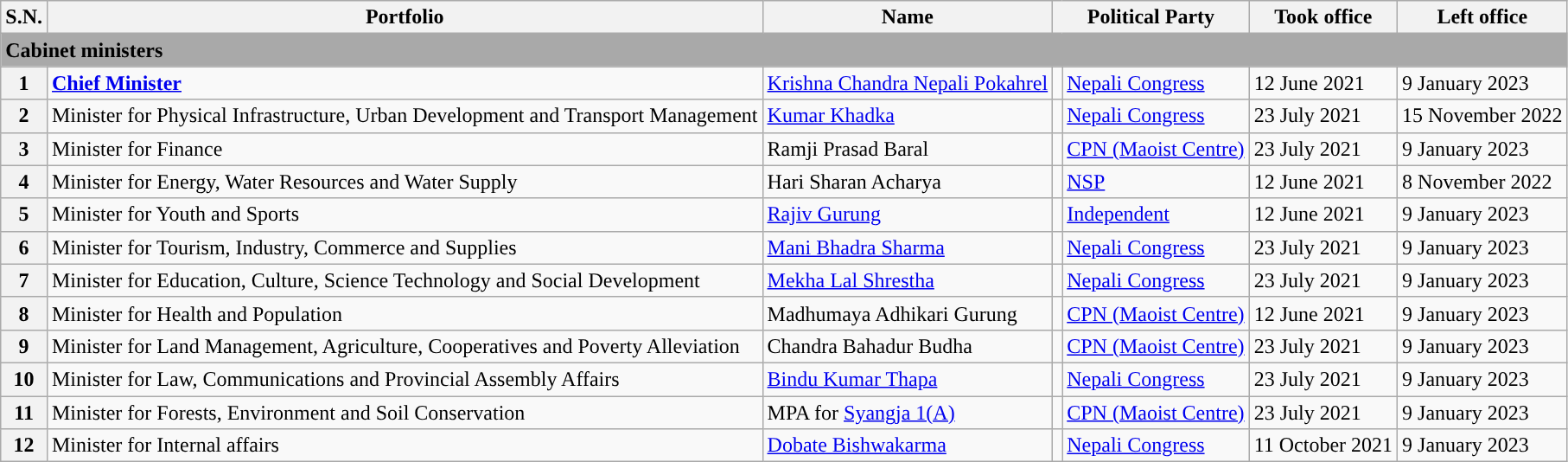<table class="wikitable">
<tr>
<th>S.N.</th>
<th>Portfolio</th>
<th>Name<br></th>
<th colspan="2">Political Party</th>
<th>Took office</th>
<th>Left office</th>
</tr>
<tr>
<td colspan="7" bgcolor="darkgrey"><strong>Cabinet ministers</strong></td>
</tr>
<tr>
<th>1</th>
<td><strong><a href='#'>Chief Minister</a></strong></td>
<td><a href='#'>Krishna Chandra Nepali Pokahrel</a><br></td>
<td></td>
<td><a href='#'>Nepali Congress</a></td>
<td>12 June 2021</td>
<td>9 January 2023</td>
</tr>
<tr>
<th>2</th>
<td>Minister for Physical Infrastructure, Urban Development and Transport Management</td>
<td><a href='#'>Kumar Khadka</a><br></td>
<td></td>
<td><a href='#'>Nepali Congress</a></td>
<td>23 July 2021</td>
<td>15 November 2022</td>
</tr>
<tr>
<th>3</th>
<td>Minister for Finance</td>
<td>Ramji Prasad Baral<br></td>
<td></td>
<td><a href='#'>CPN (Maoist Centre)</a></td>
<td>23 July 2021</td>
<td>9 January 2023</td>
</tr>
<tr>
<th>4</th>
<td>Minister for Energy, Water Resources and  Water Supply</td>
<td>Hari Sharan Acharya<br></td>
<td></td>
<td><a href='#'>NSP</a></td>
<td>12 June 2021</td>
<td>8 November 2022</td>
</tr>
<tr>
<th>5</th>
<td>Minister for Youth and Sports</td>
<td><a href='#'>Rajiv Gurung</a><br></td>
<td></td>
<td><a href='#'>Independent</a></td>
<td>12 June 2021</td>
<td>9 January 2023</td>
</tr>
<tr>
<th>6</th>
<td>Minister for Tourism, Industry, Commerce and Supplies</td>
<td><a href='#'>Mani Bhadra Sharma</a><br></td>
<td></td>
<td><a href='#'>Nepali Congress</a></td>
<td>23 July 2021</td>
<td>9 January 2023</td>
</tr>
<tr>
<th>7</th>
<td>Minister for Education, Culture, Science Technology and Social Development</td>
<td><a href='#'>Mekha Lal Shrestha</a><br></td>
<td></td>
<td><a href='#'>Nepali Congress</a></td>
<td>23 July 2021</td>
<td>9 January 2023</td>
</tr>
<tr>
<th>8</th>
<td>Minister for Health and Population</td>
<td>Madhumaya Adhikari Gurung<br></td>
<td></td>
<td><a href='#'>CPN (Maoist Centre)</a></td>
<td>12 June 2021</td>
<td>9 January 2023</td>
</tr>
<tr>
<th>9</th>
<td>Minister for Land Management, Agriculture, Cooperatives and Poverty Alleviation</td>
<td>Chandra Bahadur Budha<br></td>
<td></td>
<td><a href='#'>CPN (Maoist Centre)</a></td>
<td>23 July 2021</td>
<td>9 January 2023</td>
</tr>
<tr>
<th>10</th>
<td>Minister for Law, Communications and Provincial Assembly Affairs</td>
<td><a href='#'>Bindu Kumar Thapa</a></td>
<td></td>
<td><a href='#'>Nepali Congress</a></td>
<td>23 July 2021</td>
<td>9 January 2023</td>
</tr>
<tr>
<th>11</th>
<td>Minister for Forests, Environment and Soil Conservation</td>
<td Dipak Thapa>MPA for <a href='#'>Syangja 1(A)</a></td>
<td></td>
<td><a href='#'>CPN (Maoist Centre)</a></td>
<td>23 July 2021</td>
<td>9 January 2023</td>
</tr>
<tr>
<th>12</th>
<td>Minister for Internal affairs</td>
<td><a href='#'>Dobate Bishwakarma</a></td>
<td></td>
<td><a href='#'>Nepali Congress</a></td>
<td>11 October 2021</td>
<td>9 January 2023</td>
</tr>
</table>
